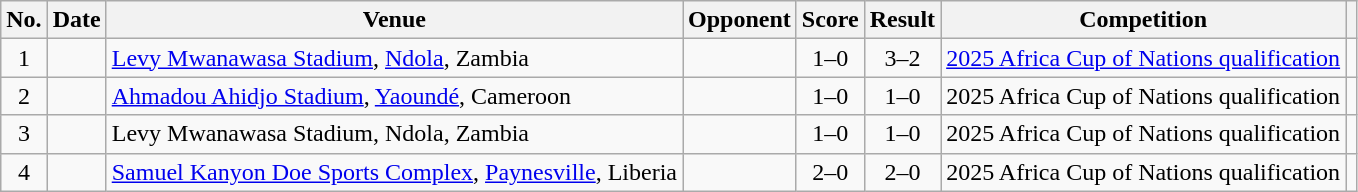<table class="wikitable sortable">
<tr>
<th scope="col">No.</th>
<th scope="col">Date</th>
<th scope="col">Venue</th>
<th scope="col">Opponent</th>
<th scope="col">Score</th>
<th scope="col">Result</th>
<th scope="col">Competition</th>
<th scope="col" class="unsortable"></th>
</tr>
<tr>
<td style="text-align:center">1</td>
<td></td>
<td><a href='#'>Levy Mwanawasa Stadium</a>, <a href='#'>Ndola</a>, Zambia</td>
<td></td>
<td style="text-align:center">1–0</td>
<td style="text-align:center">3–2</td>
<td><a href='#'>2025 Africa Cup of Nations qualification</a></td>
<td></td>
</tr>
<tr>
<td style="text-align:center">2</td>
<td></td>
<td><a href='#'>Ahmadou Ahidjo Stadium</a>, <a href='#'>Yaoundé</a>, Cameroon</td>
<td></td>
<td style="text-align:center">1–0</td>
<td style="text-align:center">1–0</td>
<td>2025 Africa Cup of Nations qualification</td>
<td></td>
</tr>
<tr>
<td style="text-align:center">3</td>
<td></td>
<td>Levy Mwanawasa Stadium, Ndola, Zambia</td>
<td></td>
<td style="text-align:center">1–0</td>
<td style="text-align:center">1–0</td>
<td>2025 Africa Cup of Nations qualification</td>
<td></td>
</tr>
<tr>
<td style="text-align:center">4</td>
<td></td>
<td><a href='#'>Samuel Kanyon Doe Sports Complex</a>, <a href='#'>Paynesville</a>, Liberia</td>
<td></td>
<td style="text-align:center">2–0</td>
<td style="text-align:center">2–0</td>
<td>2025 Africa Cup of Nations qualification</td>
<td></td>
</tr>
</table>
